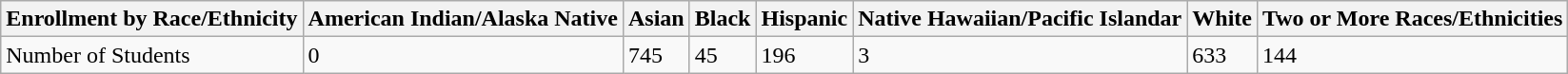<table class="wikitable">
<tr>
<th>Enrollment by Race/Ethnicity</th>
<th>American Indian/Alaska Native</th>
<th>Asian</th>
<th>Black</th>
<th>Hispanic</th>
<th>Native Hawaiian/Pacific Islandar</th>
<th>White</th>
<th>Two or More Races/Ethnicities</th>
</tr>
<tr>
<td>Number of Students</td>
<td>0</td>
<td>745</td>
<td>45</td>
<td>196</td>
<td>3</td>
<td>633</td>
<td>144</td>
</tr>
</table>
